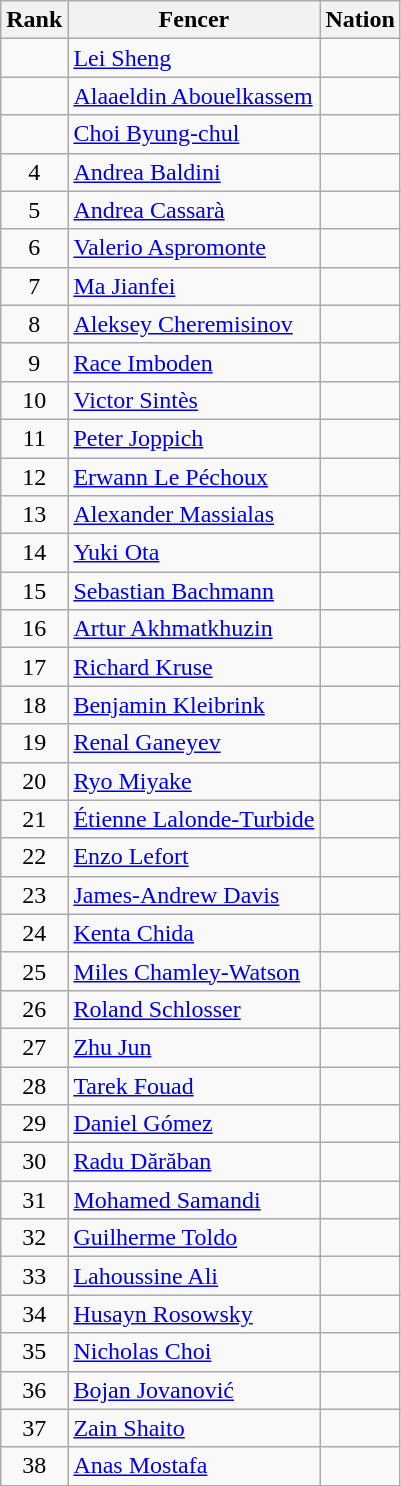<table class="wikitable sortable" style="text-align: left;">
<tr>
<th>Rank</th>
<th>Fencer</th>
<th>Nation</th>
</tr>
<tr>
<td align=center></td>
<td><a href='#'>Lei Sheng</a></td>
<td></td>
</tr>
<tr>
<td align=center></td>
<td><a href='#'>Alaaeldin Abouelkassem</a></td>
<td></td>
</tr>
<tr>
<td align=center></td>
<td><a href='#'>Choi Byung-chul</a></td>
<td></td>
</tr>
<tr>
<td align=center>4</td>
<td><a href='#'>Andrea Baldini</a></td>
<td></td>
</tr>
<tr>
<td align=center>5</td>
<td><a href='#'>Andrea Cassarà</a></td>
<td></td>
</tr>
<tr>
<td align=center>6</td>
<td><a href='#'>Valerio Aspromonte</a></td>
<td></td>
</tr>
<tr>
<td align=center>7</td>
<td><a href='#'>Ma Jianfei</a></td>
<td></td>
</tr>
<tr>
<td align=center>8</td>
<td><a href='#'>Aleksey Cheremisinov</a></td>
<td></td>
</tr>
<tr>
<td align=center>9</td>
<td><a href='#'>Race Imboden</a></td>
<td></td>
</tr>
<tr>
<td align=center>10</td>
<td><a href='#'>Victor Sintès</a></td>
<td></td>
</tr>
<tr>
<td align=center>11</td>
<td><a href='#'>Peter Joppich</a></td>
<td></td>
</tr>
<tr>
<td align=center>12</td>
<td><a href='#'>Erwann Le Péchoux</a></td>
<td></td>
</tr>
<tr>
<td align=center>13</td>
<td><a href='#'>Alexander Massialas</a></td>
<td></td>
</tr>
<tr>
<td align=center>14</td>
<td><a href='#'>Yuki Ota</a></td>
<td></td>
</tr>
<tr>
<td align=center>15</td>
<td><a href='#'>Sebastian Bachmann</a></td>
<td></td>
</tr>
<tr>
<td align=center>16</td>
<td><a href='#'>Artur Akhmatkhuzin</a></td>
<td></td>
</tr>
<tr>
<td align=center>17</td>
<td><a href='#'>Richard Kruse</a></td>
<td></td>
</tr>
<tr>
<td align=center>18</td>
<td><a href='#'>Benjamin Kleibrink</a></td>
<td></td>
</tr>
<tr>
<td align=center>19</td>
<td><a href='#'>Renal Ganeyev</a></td>
<td></td>
</tr>
<tr>
<td align=center>20</td>
<td><a href='#'>Ryo Miyake</a></td>
<td></td>
</tr>
<tr>
<td align=center>21</td>
<td><a href='#'>Étienne Lalonde-Turbide</a></td>
<td></td>
</tr>
<tr>
<td align=center>22</td>
<td><a href='#'>Enzo Lefort</a></td>
<td></td>
</tr>
<tr>
<td align=center>23</td>
<td><a href='#'>James-Andrew Davis</a></td>
<td></td>
</tr>
<tr>
<td align=center>24</td>
<td><a href='#'>Kenta Chida</a></td>
<td></td>
</tr>
<tr>
<td align=center>25</td>
<td><a href='#'>Miles Chamley-Watson</a></td>
<td></td>
</tr>
<tr>
<td align=center>26</td>
<td><a href='#'>Roland Schlosser</a></td>
<td></td>
</tr>
<tr>
<td align=center>27</td>
<td><a href='#'>Zhu Jun</a></td>
<td></td>
</tr>
<tr>
<td align=center>28</td>
<td><a href='#'>Tarek Fouad</a></td>
<td></td>
</tr>
<tr>
<td align=center>29</td>
<td><a href='#'>Daniel Gómez</a></td>
<td></td>
</tr>
<tr>
<td align=center>30</td>
<td><a href='#'>Radu Dărăban</a></td>
<td></td>
</tr>
<tr>
<td align=center>31</td>
<td><a href='#'>Mohamed Samandi</a></td>
<td></td>
</tr>
<tr>
<td align=center>32</td>
<td><a href='#'>Guilherme Toldo</a></td>
<td></td>
</tr>
<tr>
<td align=center>33</td>
<td><a href='#'>Lahoussine Ali</a></td>
<td></td>
</tr>
<tr>
<td align=center>34</td>
<td><a href='#'>Husayn Rosowsky</a></td>
<td></td>
</tr>
<tr>
<td align=center>35</td>
<td><a href='#'>Nicholas Choi</a></td>
<td></td>
</tr>
<tr>
<td align=center>36</td>
<td><a href='#'>Bojan Jovanović</a></td>
<td></td>
</tr>
<tr>
<td align=center>37</td>
<td><a href='#'>Zain Shaito</a></td>
<td></td>
</tr>
<tr>
<td align=center>38</td>
<td><a href='#'>Anas Mostafa</a></td>
<td></td>
</tr>
</table>
